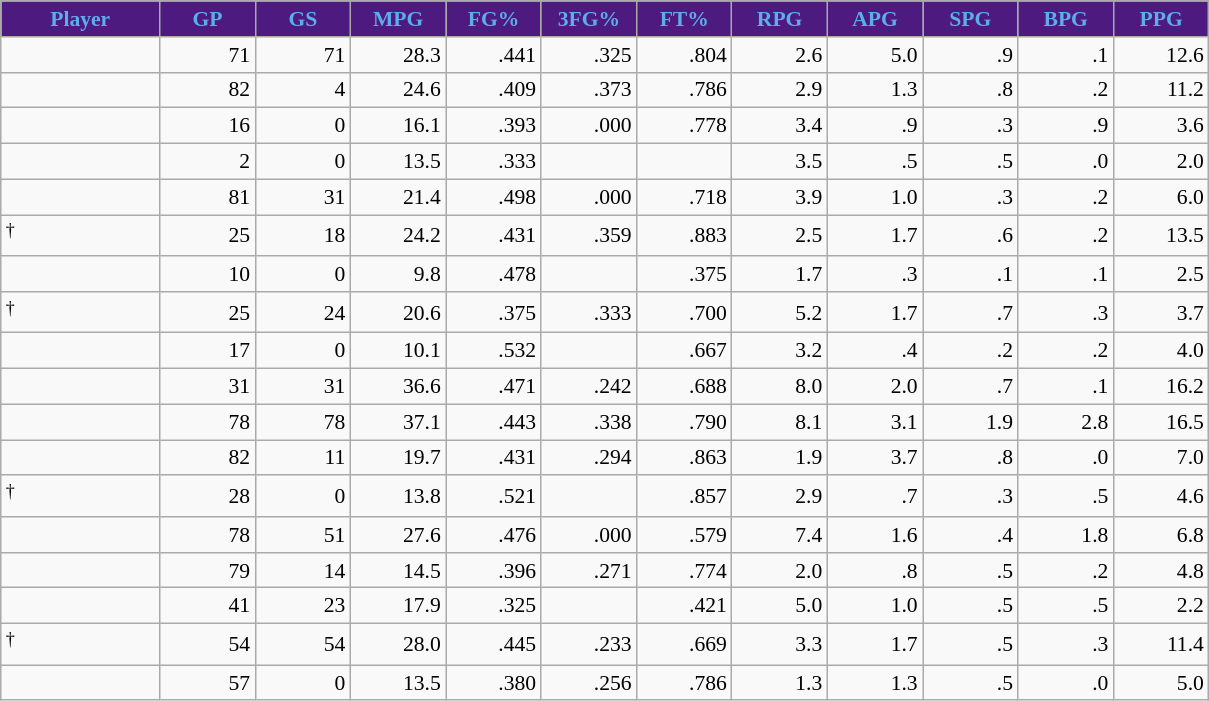<table class="wikitable sortable" style="text-align:right; font-size: 90%">
<tr>
<th style="background:#4D1A7F; color:#5DADEC" width="10%">Player</th>
<th style="background:#4D1A7F; color:#5DADEC" width="6%">GP</th>
<th style="background:#4D1A7F; color:#5DADEC" width="6%">GS</th>
<th style="background:#4D1A7F; color:#5DADEC" width="6%">MPG</th>
<th style="background:#4D1A7F; color:#5DADEC" width="6%">FG%</th>
<th style="background:#4D1A7F; color:#5DADEC" width="6%">3FG%</th>
<th style="background:#4D1A7F; color:#5DADEC" width="6%">FT%</th>
<th style="background:#4D1A7F; color:#5DADEC" width="6%">RPG</th>
<th style="background:#4D1A7F; color:#5DADEC" width="6%">APG</th>
<th style="background:#4D1A7F; color:#5DADEC" width="6%">SPG</th>
<th style="background:#4D1A7F; color:#5DADEC" width="6%">BPG</th>
<th style="background:#4D1A7F; color:#5DADEC" width="6%">PPG</th>
</tr>
<tr>
<td style="text-align:left;"></td>
<td>71</td>
<td>71</td>
<td>28.3</td>
<td>.441</td>
<td>.325</td>
<td>.804</td>
<td>2.6</td>
<td>5.0</td>
<td>.9</td>
<td>.1</td>
<td>12.6</td>
</tr>
<tr>
<td style="text-align:left;"></td>
<td>82</td>
<td>4</td>
<td>24.6</td>
<td>.409</td>
<td>.373</td>
<td>.786</td>
<td>2.9</td>
<td>1.3</td>
<td>.8</td>
<td>.2</td>
<td>11.2</td>
</tr>
<tr>
<td style="text-align:left;"></td>
<td>16</td>
<td>0</td>
<td>16.1</td>
<td>.393</td>
<td>.000</td>
<td>.778</td>
<td>3.4</td>
<td>.9</td>
<td>.3</td>
<td>.9</td>
<td>3.6</td>
</tr>
<tr>
<td style="text-align:left;"></td>
<td>2</td>
<td>0</td>
<td>13.5</td>
<td>.333</td>
<td></td>
<td></td>
<td>3.5</td>
<td>.5</td>
<td>.5</td>
<td>.0</td>
<td>2.0</td>
</tr>
<tr>
<td style="text-align:left;"></td>
<td>81</td>
<td>31</td>
<td>21.4</td>
<td>.498</td>
<td>.000</td>
<td>.718</td>
<td>3.9</td>
<td>1.0</td>
<td>.3</td>
<td>.2</td>
<td>6.0</td>
</tr>
<tr>
<td style="text-align:left;"><sup>†</sup></td>
<td>25</td>
<td>18</td>
<td>24.2</td>
<td>.431</td>
<td>.359</td>
<td>.883</td>
<td>2.5</td>
<td>1.7</td>
<td>.6</td>
<td>.2</td>
<td>13.5</td>
</tr>
<tr>
<td style="text-align:left;"></td>
<td>10</td>
<td>0</td>
<td>9.8</td>
<td>.478</td>
<td></td>
<td>.375</td>
<td>1.7</td>
<td>.3</td>
<td>.1</td>
<td>.1</td>
<td>2.5</td>
</tr>
<tr>
<td style="text-align:left;"><sup>†</sup></td>
<td>25</td>
<td>24</td>
<td>20.6</td>
<td>.375</td>
<td>.333</td>
<td>.700</td>
<td>5.2</td>
<td>1.7</td>
<td>.7</td>
<td>.3</td>
<td>3.7</td>
</tr>
<tr>
<td style="text-align:left;"></td>
<td>17</td>
<td>0</td>
<td>10.1</td>
<td>.532</td>
<td></td>
<td>.667</td>
<td>3.2</td>
<td>.4</td>
<td>.2</td>
<td>.2</td>
<td>4.0</td>
</tr>
<tr>
<td style="text-align:left;"></td>
<td>31</td>
<td>31</td>
<td>36.6</td>
<td>.471</td>
<td>.242</td>
<td>.688</td>
<td>8.0</td>
<td>2.0</td>
<td>.7</td>
<td>.1</td>
<td>16.2</td>
</tr>
<tr>
<td style="text-align:left;"></td>
<td>78</td>
<td>78</td>
<td>37.1</td>
<td>.443</td>
<td>.338</td>
<td>.790</td>
<td>8.1</td>
<td>3.1</td>
<td>1.9</td>
<td>2.8</td>
<td>16.5</td>
</tr>
<tr>
<td style="text-align:left;"></td>
<td>82</td>
<td>11</td>
<td>19.7</td>
<td>.431</td>
<td>.294</td>
<td>.863</td>
<td>1.9</td>
<td>3.7</td>
<td>.8</td>
<td>.0</td>
<td>7.0</td>
</tr>
<tr>
<td style="text-align:left;"><sup>†</sup></td>
<td>28</td>
<td>0</td>
<td>13.8</td>
<td>.521</td>
<td></td>
<td>.857</td>
<td>2.9</td>
<td>.7</td>
<td>.3</td>
<td>.5</td>
<td>4.6</td>
</tr>
<tr>
<td style="text-align:left;"></td>
<td>78</td>
<td>51</td>
<td>27.6</td>
<td>.476</td>
<td>.000</td>
<td>.579</td>
<td>7.4</td>
<td>1.6</td>
<td>.4</td>
<td>1.8</td>
<td>6.8</td>
</tr>
<tr>
<td style="text-align:left;"></td>
<td>79</td>
<td>14</td>
<td>14.5</td>
<td>.396</td>
<td>.271</td>
<td>.774</td>
<td>2.0</td>
<td>.8</td>
<td>.5</td>
<td>.2</td>
<td>4.8</td>
</tr>
<tr>
<td style="text-align:left;"></td>
<td>41</td>
<td>23</td>
<td>17.9</td>
<td>.325</td>
<td></td>
<td>.421</td>
<td>5.0</td>
<td>1.0</td>
<td>.5</td>
<td>.5</td>
<td>2.2</td>
</tr>
<tr>
<td style="text-align:left;"><sup>†</sup></td>
<td>54</td>
<td>54</td>
<td>28.0</td>
<td>.445</td>
<td>.233</td>
<td>.669</td>
<td>3.3</td>
<td>1.7</td>
<td>.5</td>
<td>.3</td>
<td>11.4</td>
</tr>
<tr>
<td style="text-align:left;"></td>
<td>57</td>
<td>0</td>
<td>13.5</td>
<td>.380</td>
<td>.256</td>
<td>.786</td>
<td>1.3</td>
<td>1.3</td>
<td>.5</td>
<td>.0</td>
<td>5.0</td>
</tr>
</table>
